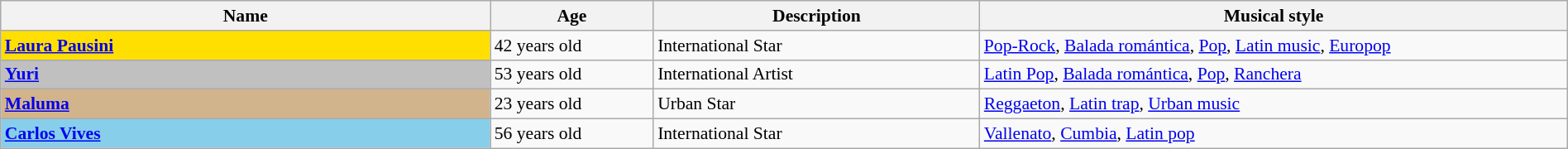<table class="wikitable" style="font-size:90%; width:100%">
<tr>
<th width="15%">Name</th>
<th width="05%">Age</th>
<th width="10%">Description</th>
<th width="18%">Musical style</th>
</tr>
<tr>
<td style="background:#FFDF00"><strong><a href='#'>Laura Pausini</a></strong></td>
<td>42 years old</td>
<td>International Star</td>
<td><a href='#'>Pop-Rock</a>, <a href='#'>Balada romántica</a>, <a href='#'>Pop</a>, <a href='#'>Latin music</a>, <a href='#'>Europop</a></td>
</tr>
<tr>
<td style="background:silver"><strong><a href='#'>Yuri</a></strong></td>
<td>53 years old</td>
<td>International Artist</td>
<td><a href='#'>Latin Pop</a>, <a href='#'>Balada romántica</a>, <a href='#'>Pop</a>, <a href='#'>Ranchera</a></td>
</tr>
<tr>
<td style="background:tan"><strong><a href='#'>Maluma</a></strong></td>
<td>23 years old</td>
<td>Urban Star</td>
<td><a href='#'>Reggaeton</a>, <a href='#'>Latin trap</a>, <a href='#'>Urban music</a></td>
</tr>
<tr>
<td style="background:skyblue"><strong><a href='#'>Carlos Vives</a></strong></td>
<td>56 years old</td>
<td>International Star</td>
<td><a href='#'>Vallenato</a>, <a href='#'>Cumbia</a>, <a href='#'>Latin pop</a></td>
</tr>
</table>
